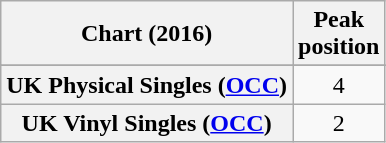<table class="wikitable sortable plainrowheaders" style="text-align:center">
<tr>
<th>Chart (2016)</th>
<th>Peak<br>position</th>
</tr>
<tr>
</tr>
<tr>
<th scope="row">UK Physical Singles (<a href='#'>OCC</a>)</th>
<td>4</td>
</tr>
<tr>
<th scope="row">UK Vinyl Singles (<a href='#'>OCC</a>)</th>
<td>2</td>
</tr>
</table>
